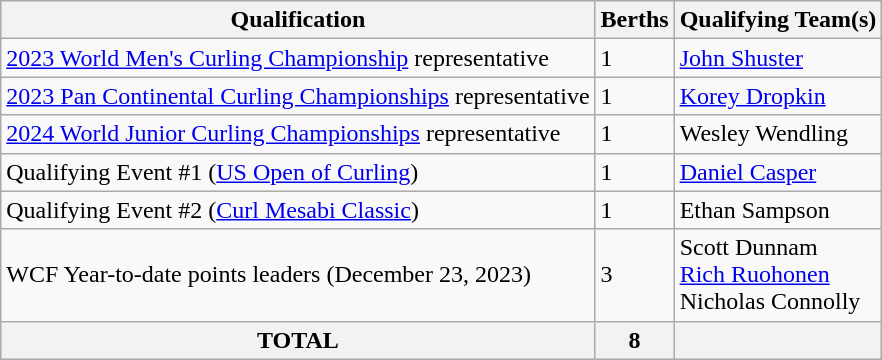<table class="wikitable" border="1">
<tr>
<th scope="col">Qualification</th>
<th scope="col">Berths</th>
<th scope="col">Qualifying Team(s)</th>
</tr>
<tr>
<td><a href='#'>2023 World Men's Curling Championship</a> representative</td>
<td>1</td>
<td> <a href='#'>John Shuster</a></td>
</tr>
<tr>
<td><a href='#'>2023 Pan Continental Curling Championships</a> representative</td>
<td>1</td>
<td> <a href='#'>Korey Dropkin</a></td>
</tr>
<tr>
<td><a href='#'>2024 World Junior Curling Championships</a> representative</td>
<td>1</td>
<td> Wesley Wendling</td>
</tr>
<tr>
<td>Qualifying Event #1 (<a href='#'>US Open of Curling</a>)</td>
<td>1</td>
<td> <a href='#'>Daniel Casper</a></td>
</tr>
<tr>
<td>Qualifying Event #2 (<a href='#'>Curl Mesabi Classic</a>)</td>
<td>1</td>
<td> Ethan Sampson</td>
</tr>
<tr>
<td>WCF Year-to-date points leaders (December 23, 2023)</td>
<td>3</td>
<td> Scott Dunnam <br>  <a href='#'>Rich Ruohonen</a> <br>  Nicholas Connolly</td>
</tr>
<tr>
<th>TOTAL</th>
<th>8</th>
<th></th>
</tr>
</table>
